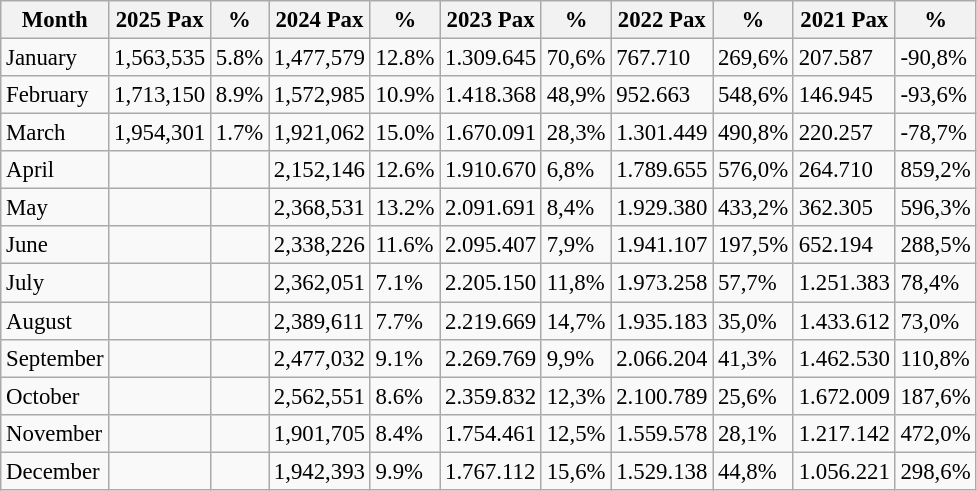<table class="wikitable" style="font-size: 95%">
<tr>
<th>Month</th>
<th>2025 Pax</th>
<th>%</th>
<th>2024 Pax</th>
<th>%</th>
<th>2023 Pax</th>
<th>%</th>
<th>2022 Pax</th>
<th>%</th>
<th>2021 Pax</th>
<th>%</th>
</tr>
<tr>
<td>January</td>
<td>1,563,535</td>
<td>5.8%</td>
<td>1,477,579</td>
<td>12.8%</td>
<td>1.309.645</td>
<td>70,6%</td>
<td>767.710</td>
<td>269,6%</td>
<td>207.587</td>
<td>-90,8%</td>
</tr>
<tr>
<td>February</td>
<td>1,713,150</td>
<td>8.9%</td>
<td>1,572,985</td>
<td>10.9%</td>
<td>1.418.368</td>
<td>48,9%</td>
<td>952.663</td>
<td>548,6%</td>
<td>146.945</td>
<td>-93,6%</td>
</tr>
<tr>
<td>March</td>
<td>1,954,301</td>
<td>1.7%</td>
<td>1,921,062</td>
<td>15.0%</td>
<td>1.670.091</td>
<td>28,3%</td>
<td>1.301.449</td>
<td>490,8%</td>
<td>220.257</td>
<td>-78,7%</td>
</tr>
<tr>
<td>April</td>
<td></td>
<td></td>
<td>2,152,146</td>
<td>12.6%</td>
<td>1.910.670</td>
<td>6,8%</td>
<td>1.789.655</td>
<td>576,0%</td>
<td>264.710</td>
<td>859,2%</td>
</tr>
<tr>
<td>May</td>
<td></td>
<td></td>
<td>2,368,531</td>
<td>13.2%</td>
<td>2.091.691</td>
<td>8,4%</td>
<td>1.929.380</td>
<td>433,2%</td>
<td>362.305</td>
<td>596,3%</td>
</tr>
<tr>
<td>June</td>
<td></td>
<td></td>
<td>2,338,226</td>
<td>11.6%</td>
<td>2.095.407</td>
<td> 7,9%</td>
<td>1.941.107</td>
<td>197,5%</td>
<td>652.194</td>
<td>288,5%</td>
</tr>
<tr>
<td>July</td>
<td></td>
<td></td>
<td>2,362,051</td>
<td> 7.1%</td>
<td>2.205.150</td>
<td>11,8%</td>
<td>1.973.258</td>
<td> 57,7%</td>
<td>1.251.383</td>
<td>78,4%</td>
</tr>
<tr>
<td>August</td>
<td></td>
<td></td>
<td>2,389,611</td>
<td>7.7%</td>
<td>2.219.669</td>
<td>14,7%</td>
<td>1.935.183</td>
<td>35,0%</td>
<td>1.433.612</td>
<td>73,0%</td>
</tr>
<tr>
<td>September</td>
<td></td>
<td></td>
<td>2,477,032</td>
<td>9.1%</td>
<td>2.269.769</td>
<td>9,9%</td>
<td>2.066.204</td>
<td> 41,3%</td>
<td>1.462.530</td>
<td>110,8%</td>
</tr>
<tr>
<td>October</td>
<td></td>
<td></td>
<td>2,562,551</td>
<td>8.6%</td>
<td>2.359.832</td>
<td>12,3%</td>
<td>2.100.789</td>
<td>25,6%</td>
<td>1.672.009</td>
<td>187,6%</td>
</tr>
<tr>
<td>November</td>
<td></td>
<td></td>
<td>1,901,705</td>
<td>8.4%</td>
<td>1.754.461</td>
<td>12,5%</td>
<td>1.559.578</td>
<td> 28,1%</td>
<td>1.217.142</td>
<td>472,0%</td>
</tr>
<tr>
<td>December</td>
<td></td>
<td></td>
<td>1,942,393</td>
<td>9.9%</td>
<td>1.767.112</td>
<td>15,6%</td>
<td>1.529.138</td>
<td>44,8%</td>
<td>1.056.221</td>
<td>298,6%</td>
</tr>
</table>
